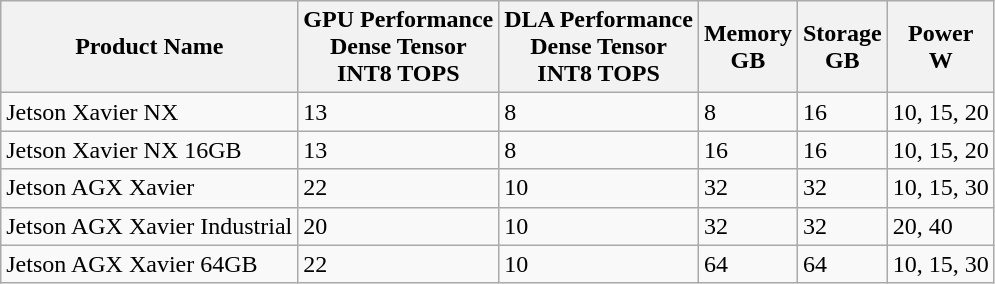<table class="wikitable">
<tr>
<th>Product Name</th>
<th>GPU Performance<br>Dense Tensor<br>INT8 TOPS</th>
<th>DLA Performance<br>Dense Tensor<br>INT8 TOPS</th>
<th>Memory<br>GB</th>
<th>Storage<br>GB</th>
<th>Power<br>W</th>
</tr>
<tr>
<td>Jetson Xavier NX</td>
<td>13</td>
<td>8</td>
<td>8</td>
<td>16</td>
<td>10, 15, 20</td>
</tr>
<tr>
<td>Jetson Xavier NX 16GB</td>
<td>13</td>
<td>8</td>
<td>16</td>
<td>16</td>
<td>10, 15, 20</td>
</tr>
<tr>
<td>Jetson AGX Xavier</td>
<td>22</td>
<td>10</td>
<td>32</td>
<td>32</td>
<td>10, 15, 30</td>
</tr>
<tr>
<td>Jetson AGX Xavier Industrial</td>
<td>20</td>
<td>10</td>
<td>32</td>
<td>32</td>
<td>20, 40</td>
</tr>
<tr>
<td>Jetson AGX Xavier 64GB</td>
<td>22</td>
<td>10</td>
<td>64</td>
<td>64</td>
<td>10, 15, 30</td>
</tr>
</table>
